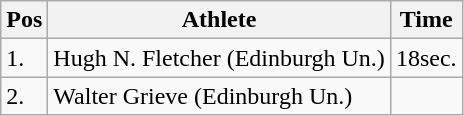<table class="wikitable">
<tr>
<th>Pos</th>
<th>Athlete</th>
<th>Time</th>
</tr>
<tr>
<td>1.</td>
<td>Hugh N. Fletcher (Edinburgh Un.)</td>
<td>18sec.</td>
</tr>
<tr>
<td>2.</td>
<td>Walter Grieve (Edinburgh Un.)</td>
<td></td>
</tr>
</table>
